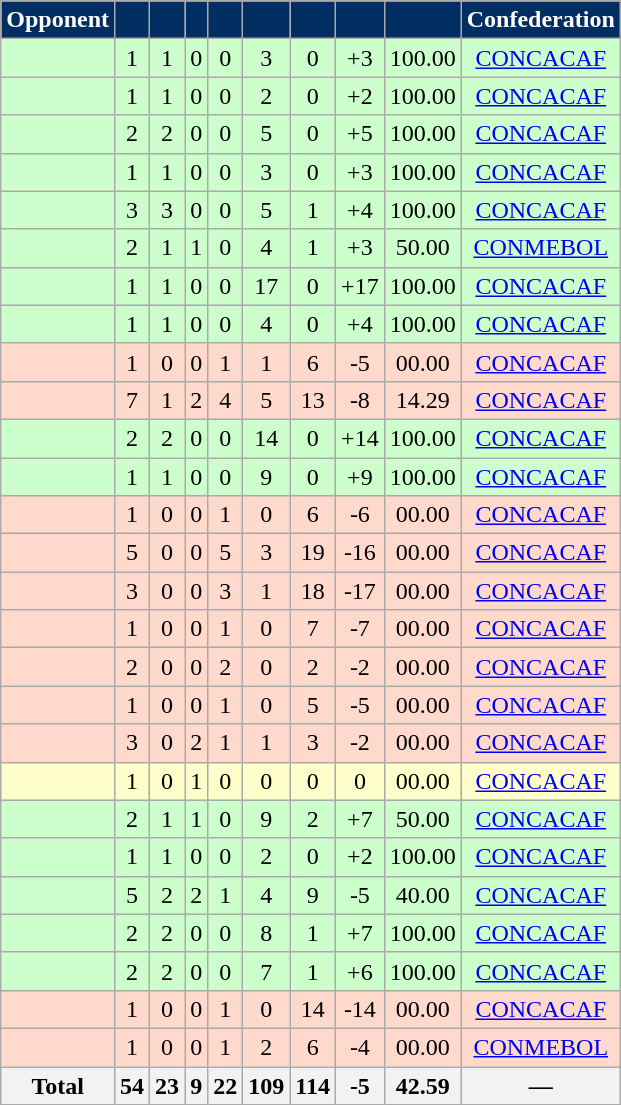<table class="wikitable sortable" style="text-align:center;">
<tr style="color:white">
<th style="background-color:#002D62;color:white">Opponent</th>
<th style="background-color:#002D62;"></th>
<th style="background-color:#002D62;"></th>
<th style="background-color:#002D62;"></th>
<th style="background-color:#002D62;"></th>
<th style="background-color:#002D62;"></th>
<th style="background-color:#002D62;"></th>
<th style="background-color:#002D62;"></th>
<th style="background-color:#002D62;"></th>
<th style="background-color:#002D62;color:white">Confederation</th>
</tr>
<tr bgcolor=CCFFCC>
<td style="text-align:left;"></td>
<td>1</td>
<td>1</td>
<td>0</td>
<td>0</td>
<td>3</td>
<td>0</td>
<td>+3</td>
<td>100.00</td>
<td><a href='#'>CONCACAF</a></td>
</tr>
<tr bgcolor=CCFFCC>
<td style="text-align:left;"></td>
<td>1</td>
<td>1</td>
<td>0</td>
<td>0</td>
<td>2</td>
<td>0</td>
<td>+2</td>
<td>100.00</td>
<td><a href='#'>CONCACAF</a></td>
</tr>
<tr bgcolor=CCFFCC>
<td style="text-align:left;"></td>
<td>2</td>
<td>2</td>
<td>0</td>
<td>0</td>
<td>5</td>
<td>0</td>
<td>+5</td>
<td>100.00</td>
<td><a href='#'>CONCACAF</a></td>
</tr>
<tr bgcolor=CCFFCC>
<td style="text-align:left;"></td>
<td>1</td>
<td>1</td>
<td>0</td>
<td>0</td>
<td>3</td>
<td>0</td>
<td>+3</td>
<td>100.00</td>
<td><a href='#'>CONCACAF</a></td>
</tr>
<tr bgcolor=CCFFCC>
<td style="text-align:left;"></td>
<td>3</td>
<td>3</td>
<td>0</td>
<td>0</td>
<td>5</td>
<td>1</td>
<td>+4</td>
<td>100.00</td>
<td><a href='#'>CONCACAF</a></td>
</tr>
<tr bgcolor=CCFFCC>
<td style="text-align:left;"></td>
<td>2</td>
<td>1</td>
<td>1</td>
<td>0</td>
<td>4</td>
<td>1</td>
<td>+3</td>
<td>50.00</td>
<td><a href='#'>CONMEBOL</a></td>
</tr>
<tr bgcolor=CCFFCC>
<td style="text-align:left;"></td>
<td>1</td>
<td>1</td>
<td>0</td>
<td>0</td>
<td>17</td>
<td>0</td>
<td>+17</td>
<td>100.00</td>
<td><a href='#'>CONCACAF</a></td>
</tr>
<tr bgcolor=CCFFCC>
<td style="text-align:left;"></td>
<td>1</td>
<td>1</td>
<td>0</td>
<td>0</td>
<td>4</td>
<td>0</td>
<td>+4</td>
<td>100.00</td>
<td><a href='#'>CONCACAF</a></td>
</tr>
<tr bgcolor=FFDACC>
<td style="text-align:left;"></td>
<td>1</td>
<td>0</td>
<td>0</td>
<td>1</td>
<td>1</td>
<td>6</td>
<td>-5</td>
<td>00.00</td>
<td><a href='#'>CONCACAF</a></td>
</tr>
<tr bgcolor=FFDACC>
<td style="text-align:left;"></td>
<td>7</td>
<td>1</td>
<td>2</td>
<td>4</td>
<td>5</td>
<td>13</td>
<td>-8</td>
<td>14.29</td>
<td><a href='#'>CONCACAF</a></td>
</tr>
<tr bgcolor=CCFFCC>
<td style="text-align:left;"></td>
<td>2</td>
<td>2</td>
<td>0</td>
<td>0</td>
<td>14</td>
<td>0</td>
<td>+14</td>
<td>100.00</td>
<td><a href='#'>CONCACAF</a></td>
</tr>
<tr bgcolor=CCFFCC>
<td style="text-align:left;"></td>
<td>1</td>
<td>1</td>
<td>0</td>
<td>0</td>
<td>9</td>
<td>0</td>
<td>+9</td>
<td>100.00</td>
<td><a href='#'>CONCACAF</a></td>
</tr>
<tr bgcolor=FFDACC>
<td style="text-align:left;"></td>
<td>1</td>
<td>0</td>
<td>0</td>
<td>1</td>
<td>0</td>
<td>6</td>
<td>-6</td>
<td>00.00</td>
<td><a href='#'>CONCACAF</a></td>
</tr>
<tr bgcolor=FFDACC>
<td style="text-align:left;"></td>
<td>5</td>
<td>0</td>
<td>0</td>
<td>5</td>
<td>3</td>
<td>19</td>
<td>-16</td>
<td>00.00</td>
<td><a href='#'>CONCACAF</a></td>
</tr>
<tr bgcolor=FFDACC>
<td style="text-align:left;"></td>
<td>3</td>
<td>0</td>
<td>0</td>
<td>3</td>
<td>1</td>
<td>18</td>
<td>-17</td>
<td>00.00</td>
<td><a href='#'>CONCACAF</a></td>
</tr>
<tr bgcolor=FFDACC>
<td style="text-align:left;"></td>
<td>1</td>
<td>0</td>
<td>0</td>
<td>1</td>
<td>0</td>
<td>7</td>
<td>-7</td>
<td>00.00</td>
<td><a href='#'>CONCACAF</a></td>
</tr>
<tr bgcolor=FFDACC>
<td style="text-align:left;"></td>
<td>2</td>
<td>0</td>
<td>0</td>
<td>2</td>
<td>0</td>
<td>2</td>
<td>-2</td>
<td>00.00</td>
<td><a href='#'>CONCACAF</a></td>
</tr>
<tr bgcolor=FFDACC>
<td style="text-align:left;"></td>
<td>1</td>
<td>0</td>
<td>0</td>
<td>1</td>
<td>0</td>
<td>5</td>
<td>-5</td>
<td>00.00</td>
<td><a href='#'>CONCACAF</a></td>
</tr>
<tr bgcolor=FFDACC>
<td style="text-align:left;"></td>
<td>3</td>
<td>0</td>
<td>2</td>
<td>1</td>
<td>1</td>
<td>3</td>
<td>-2</td>
<td>00.00</td>
<td><a href='#'>CONCACAF</a></td>
</tr>
<tr bgcolor=FFFFCC>
<td style="text-align:left;"></td>
<td>1</td>
<td>0</td>
<td>1</td>
<td>0</td>
<td>0</td>
<td>0</td>
<td>0</td>
<td>00.00</td>
<td><a href='#'>CONCACAF</a></td>
</tr>
<tr bgcolor=CCFFCC>
<td style="text-align:left;"></td>
<td>2</td>
<td>1</td>
<td>1</td>
<td>0</td>
<td>9</td>
<td>2</td>
<td>+7</td>
<td>50.00</td>
<td><a href='#'>CONCACAF</a></td>
</tr>
<tr bgcolor=CCFFCC>
<td style="text-align:left;"></td>
<td>1</td>
<td>1</td>
<td>0</td>
<td>0</td>
<td>2</td>
<td>0</td>
<td>+2</td>
<td>100.00</td>
<td><a href='#'>CONCACAF</a></td>
</tr>
<tr bgcolor=CCFFCC>
<td style="text-align:left;"></td>
<td>5</td>
<td>2</td>
<td>2</td>
<td>1</td>
<td>4</td>
<td>9</td>
<td>-5</td>
<td>40.00</td>
<td><a href='#'>CONCACAF</a></td>
</tr>
<tr bgcolor=CCFFCC>
<td style="text-align:left;"></td>
<td>2</td>
<td>2</td>
<td>0</td>
<td>0</td>
<td>8</td>
<td>1</td>
<td>+7</td>
<td>100.00</td>
<td><a href='#'>CONCACAF</a></td>
</tr>
<tr bgcolor=CCFFCC>
<td style="text-align:left;"></td>
<td>2</td>
<td>2</td>
<td>0</td>
<td>0</td>
<td>7</td>
<td>1</td>
<td>+6</td>
<td>100.00</td>
<td><a href='#'>CONCACAF</a></td>
</tr>
<tr bgcolor=FFDACC>
<td style="text-align:left;"></td>
<td>1</td>
<td>0</td>
<td>0</td>
<td>1</td>
<td>0</td>
<td>14</td>
<td>-14</td>
<td>00.00</td>
<td><a href='#'>CONCACAF</a></td>
</tr>
<tr bgcolor=FFDACC>
<td style="text-align:left;"></td>
<td>1</td>
<td>0</td>
<td>0</td>
<td>1</td>
<td>2</td>
<td>6</td>
<td>-4</td>
<td>00.00</td>
<td><a href='#'>CONMEBOL</a></td>
</tr>
<tr>
<th>Total</th>
<th>54</th>
<th>23</th>
<th>9</th>
<th>22</th>
<th>109</th>
<th>114</th>
<th>-5</th>
<th>42.59</th>
<th>—</th>
</tr>
</table>
